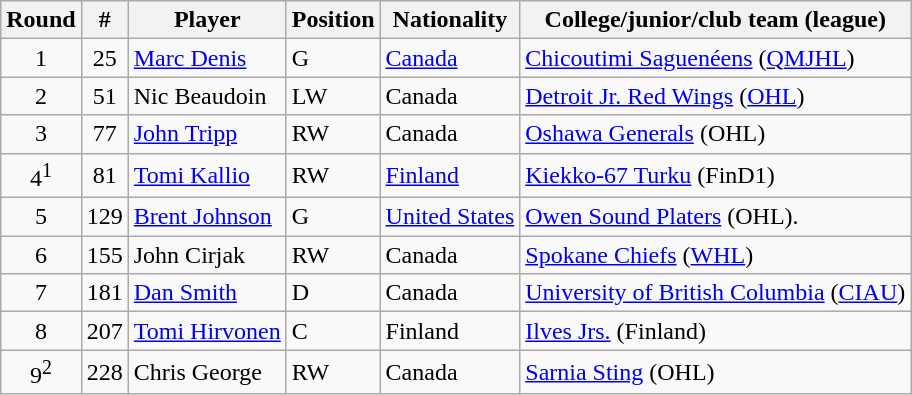<table class="wikitable">
<tr align="center">
<th bgcolor="#DDDDFF">Round</th>
<th bgcolor="#DDDDFF">#</th>
<th bgcolor="#DDDDFF">Player</th>
<th bgcolor="#DDDDFF">Position</th>
<th bgcolor="#DDDDFF">Nationality</th>
<th bgcolor="#DDDDFF">College/junior/club team (league)</th>
</tr>
<tr>
<td align=center>1</td>
<td align=center>25</td>
<td><a href='#'>Marc Denis</a></td>
<td>G</td>
<td> <a href='#'>Canada</a></td>
<td><a href='#'>Chicoutimi Saguenéens</a> (<a href='#'>QMJHL</a>)</td>
</tr>
<tr>
<td align=center>2</td>
<td align=center>51</td>
<td>Nic Beaudoin</td>
<td>LW</td>
<td> Canada</td>
<td><a href='#'>Detroit Jr. Red Wings</a> (<a href='#'>OHL</a>)</td>
</tr>
<tr>
<td align=center>3</td>
<td align=center>77</td>
<td><a href='#'>John Tripp</a></td>
<td>RW</td>
<td> Canada</td>
<td><a href='#'>Oshawa Generals</a> (OHL)</td>
</tr>
<tr>
<td align=center>4<sup>1</sup></td>
<td align=center>81</td>
<td><a href='#'>Tomi Kallio</a></td>
<td>RW</td>
<td> <a href='#'>Finland</a></td>
<td><a href='#'>Kiekko-67 Turku</a> (FinD1)</td>
</tr>
<tr>
<td align=center>5</td>
<td align=center>129</td>
<td><a href='#'>Brent Johnson</a></td>
<td>G</td>
<td> <a href='#'>United States</a></td>
<td><a href='#'>Owen Sound Platers</a> (OHL).</td>
</tr>
<tr>
<td align=center>6</td>
<td align=center>155</td>
<td>John Cirjak</td>
<td>RW</td>
<td> Canada</td>
<td><a href='#'>Spokane Chiefs</a> (<a href='#'>WHL</a>)</td>
</tr>
<tr>
<td align=center>7</td>
<td align=center>181</td>
<td><a href='#'>Dan Smith</a></td>
<td>D</td>
<td> Canada</td>
<td><a href='#'>University of British Columbia</a> (<a href='#'>CIAU</a>)</td>
</tr>
<tr>
<td align=center>8</td>
<td align=center>207</td>
<td><a href='#'>Tomi Hirvonen</a></td>
<td>C</td>
<td> Finland</td>
<td><a href='#'>Ilves Jrs.</a> (Finland)</td>
</tr>
<tr>
<td align=center>9<sup>2</sup></td>
<td align=center>228</td>
<td>Chris George</td>
<td>RW</td>
<td> Canada</td>
<td><a href='#'>Sarnia Sting</a> (OHL)</td>
</tr>
</table>
